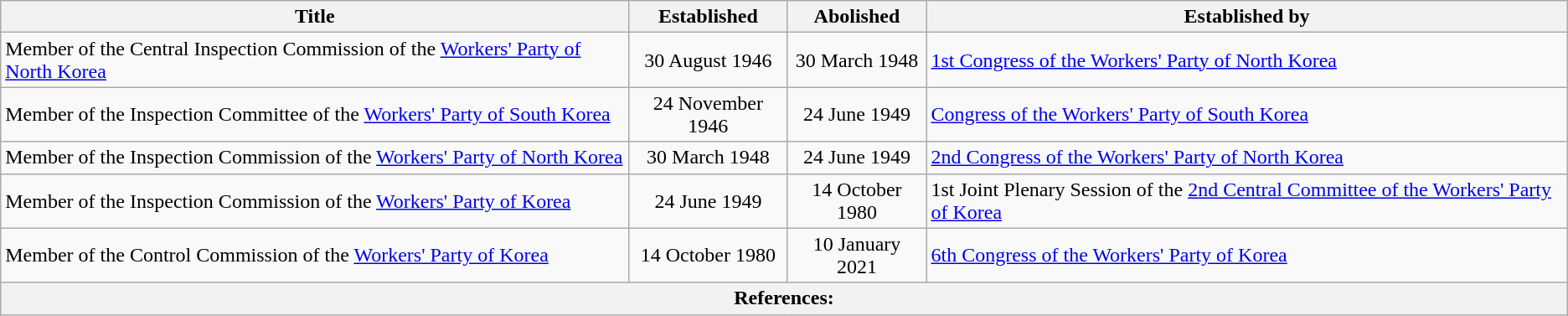<table class="wikitable sortable">
<tr>
<th>Title</th>
<th>Established</th>
<th>Abolished</th>
<th>Established by</th>
</tr>
<tr>
<td>Member of the Central Inspection Commission of the <a href='#'>Workers' Party of North Korea</a></td>
<td align="center">30 August 1946</td>
<td align="center">30 March 1948</td>
<td><a href='#'>1st Congress of the Workers' Party of North Korea</a></td>
</tr>
<tr>
<td>Member of the Inspection Committee of the <a href='#'>Workers' Party of South Korea</a></td>
<td align="center">24 November 1946</td>
<td align="center">24 June 1949</td>
<td><a href='#'>Congress of the Workers' Party of South Korea</a></td>
</tr>
<tr>
<td>Member of the Inspection Commission of the <a href='#'>Workers' Party of North Korea</a></td>
<td align="center">30 March 1948</td>
<td align="center">24 June 1949</td>
<td><a href='#'>2nd Congress of the Workers' Party of North Korea</a></td>
</tr>
<tr>
<td>Member of the Inspection Commission of the <a href='#'>Workers' Party of Korea</a></td>
<td align="center">24 June 1949</td>
<td align="center">14 October 1980</td>
<td>1st Joint Plenary Session of the <a href='#'>2nd Central Committee of the Workers' Party of Korea</a></td>
</tr>
<tr>
<td>Member of the Control Commission of the <a href='#'>Workers' Party of Korea</a></td>
<td align="center">14 October 1980</td>
<td align="center">10 January 2021</td>
<td><a href='#'>6th Congress of the Workers' Party of Korea</a></td>
</tr>
<tr>
<th colspan="4" unsortable><strong>References:</strong><br></th>
</tr>
</table>
